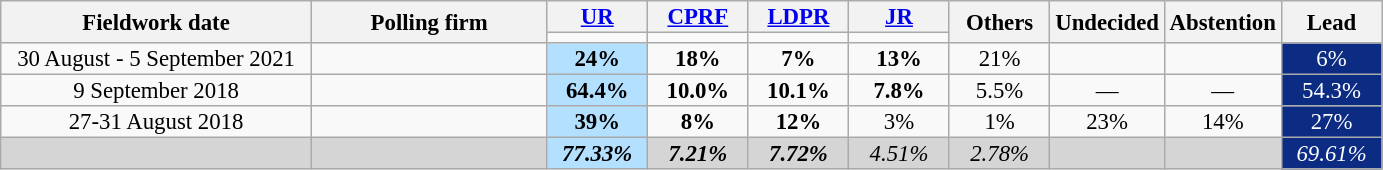<table class=wikitable style="font-size:95%; line-height:14px; text-align:center">
<tr>
<th style=width:200px; rowspan=2>Fieldwork date</th>
<th style=width:150px; rowspan=2>Polling firm</th>
<th style="width:60px;"><a href='#'>UR</a></th>
<th style="width:60px;"><a href='#'>CPRF</a></th>
<th style="width:60px;"><a href='#'>LDPR</a></th>
<th style="width:60px;"><a href='#'>JR</a></th>
<th style="width:60px;" rowspan=2>Others</th>
<th style="width:60px;" rowspan=2>Undecided</th>
<th style="width:60px;" rowspan=2>Abstention</th>
<th style="width:60px;" rowspan="2">Lead</th>
</tr>
<tr>
<td bgcolor=></td>
<td bgcolor=></td>
<td bgcolor=></td>
<td bgcolor=></td>
</tr>
<tr>
<td>30 August - 5 September 2021</td>
<td></td>
<td style="background:#B3E0FF"><strong>24%</strong></td>
<td><strong>18%</strong></td>
<td><strong>7%</strong></td>
<td><strong>13%</strong></td>
<td>21%</td>
<td></td>
<td></td>
<td style="background:#0C2C84; color:white;">6%</td>
</tr>
<tr>
<td>9 September 2018</td>
<td></td>
<td style="background:#B3E0FF"><strong>64.4%</strong></td>
<td><strong>10.0%</strong></td>
<td><strong>10.1%</strong></td>
<td><strong>7.8%</strong></td>
<td>5.5%</td>
<td>—</td>
<td>—</td>
<td style="background:#0C2C84; color:white;">54.3%</td>
</tr>
<tr>
<td>27-31 August 2018</td>
<td></td>
<td style="background:#B3E0FF"><strong>39%</strong></td>
<td><strong>8%</strong></td>
<td><strong>12%</strong></td>
<td>3%</td>
<td>1%</td>
<td>23%</td>
<td>14%</td>
<td style="background:#0C2C84; color:white;">27%</td>
</tr>
<tr>
<td style="background:#D5D5D5"></td>
<td style="background:#D5D5D5"></td>
<td style="background:#B3E0FF"><strong><em>77.33%</em></strong></td>
<td style="background:#D5D5D5"><strong><em>7.21%</em></strong></td>
<td style="background:#D5D5D5"><strong><em>7.72%</em></strong></td>
<td style="background:#D5D5D5"><em>4.51%</em></td>
<td style="background:#D5D5D5"><em>2.78%</em></td>
<td style="background:#D5D5D5"></td>
<td style="background:#D5D5D5"></td>
<td style="background:#0C2C84; color:white;"><em>69.61%</em></td>
</tr>
</table>
